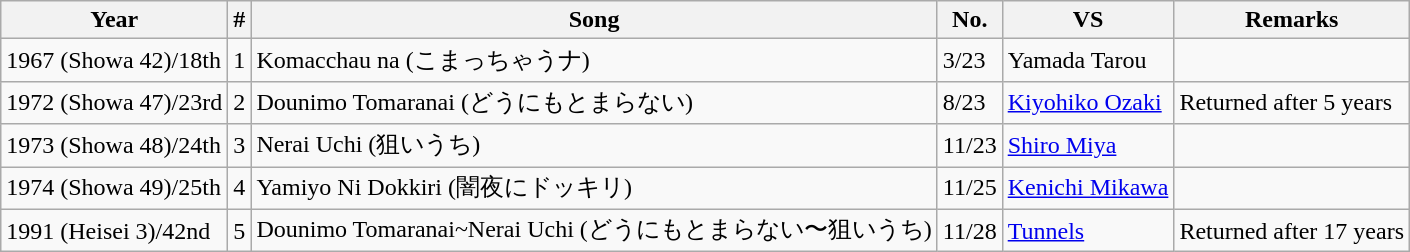<table class="wikitable">
<tr>
<th>Year</th>
<th>#</th>
<th>Song</th>
<th>No.</th>
<th>VS</th>
<th>Remarks</th>
</tr>
<tr>
<td>1967 (Showa 42)/18th</td>
<td>1</td>
<td>Komacchau na (こまっちゃうナ)</td>
<td>3/23</td>
<td>Yamada Tarou</td>
<td></td>
</tr>
<tr>
<td>1972 (Showa 47)/23rd</td>
<td>2</td>
<td>Dounimo Tomaranai (どうにもとまらない)</td>
<td>8/23</td>
<td><a href='#'>Kiyohiko Ozaki</a></td>
<td>Returned after 5 years</td>
</tr>
<tr>
<td>1973 (Showa 48)/24th</td>
<td>3</td>
<td>Nerai Uchi (狙いうち)</td>
<td>11/23</td>
<td><a href='#'>Shiro Miya</a></td>
<td></td>
</tr>
<tr>
<td>1974 (Showa 49)/25th</td>
<td>4</td>
<td>Yamiyo Ni Dokkiri (闇夜にドッキリ)</td>
<td>11/25</td>
<td><a href='#'>Kenichi Mikawa</a></td>
<td></td>
</tr>
<tr>
<td>1991 (Heisei 3)/42nd</td>
<td>5</td>
<td>Dounimo Tomaranai~Nerai Uchi (どうにもとまらない〜狙いうち)</td>
<td>11/28</td>
<td><a href='#'>Tunnels</a></td>
<td>Returned after 17 years</td>
</tr>
</table>
